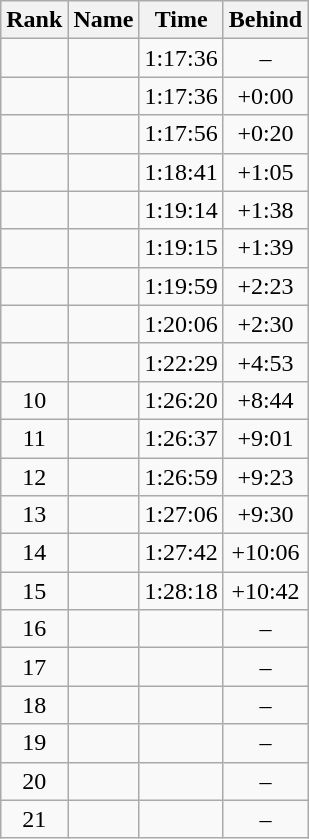<table class="wikitable" style="text-align:center">
<tr>
<th>Rank</th>
<th>Name</th>
<th>Time</th>
<th>Behind</th>
</tr>
<tr>
<td></td>
<td align=left></td>
<td>1:17:36</td>
<td>–</td>
</tr>
<tr>
<td></td>
<td align=left></td>
<td>1:17:36</td>
<td>+0:00</td>
</tr>
<tr>
<td></td>
<td align=left></td>
<td>1:17:56</td>
<td>+0:20</td>
</tr>
<tr>
<td></td>
<td align=left></td>
<td>1:18:41</td>
<td>+1:05</td>
</tr>
<tr>
<td></td>
<td align=left></td>
<td>1:19:14</td>
<td>+1:38</td>
</tr>
<tr>
<td></td>
<td align=left></td>
<td>1:19:15</td>
<td>+1:39</td>
</tr>
<tr>
<td></td>
<td align=left></td>
<td>1:19:59</td>
<td>+2:23</td>
</tr>
<tr>
<td></td>
<td align=left></td>
<td>1:20:06</td>
<td>+2:30</td>
</tr>
<tr>
<td></td>
<td align=left></td>
<td>1:22:29</td>
<td>+4:53</td>
</tr>
<tr>
<td>10</td>
<td align=left></td>
<td>1:26:20</td>
<td>+8:44</td>
</tr>
<tr>
<td>11</td>
<td align=left></td>
<td>1:26:37</td>
<td>+9:01</td>
</tr>
<tr>
<td>12</td>
<td align=left></td>
<td>1:26:59</td>
<td>+9:23</td>
</tr>
<tr>
<td>13</td>
<td align=left></td>
<td>1:27:06</td>
<td>+9:30</td>
</tr>
<tr>
<td>14</td>
<td align=left></td>
<td>1:27:42</td>
<td>+10:06</td>
</tr>
<tr>
<td>15</td>
<td align=left></td>
<td>1:28:18</td>
<td>+10:42</td>
</tr>
<tr>
<td>16</td>
<td align=left></td>
<td></td>
<td>–</td>
</tr>
<tr>
<td>17</td>
<td align=left></td>
<td></td>
<td>–</td>
</tr>
<tr>
<td>18</td>
<td align=left></td>
<td></td>
<td>–</td>
</tr>
<tr>
<td>19</td>
<td align=left></td>
<td></td>
<td>–</td>
</tr>
<tr>
<td>20</td>
<td align=left></td>
<td></td>
<td>–</td>
</tr>
<tr>
<td>21</td>
<td align=left></td>
<td></td>
<td>–</td>
</tr>
</table>
